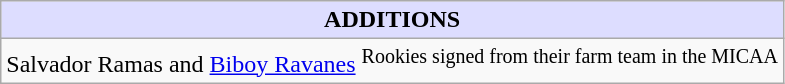<table class="wikitable" border="1">
<tr>
<th style="background:#DDDDFF;"><strong>ADDITIONS</strong></th>
</tr>
<tr>
<td>Salvador Ramas and <a href='#'>Biboy Ravanes</a> <sup>Rookies signed from their farm team in the MICAA</sup></td>
</tr>
</table>
